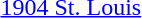<table>
<tr>
<td><a href='#'>1904 St. Louis</a><br></td>
<td></td>
<td></td>
<td></td>
</tr>
</table>
